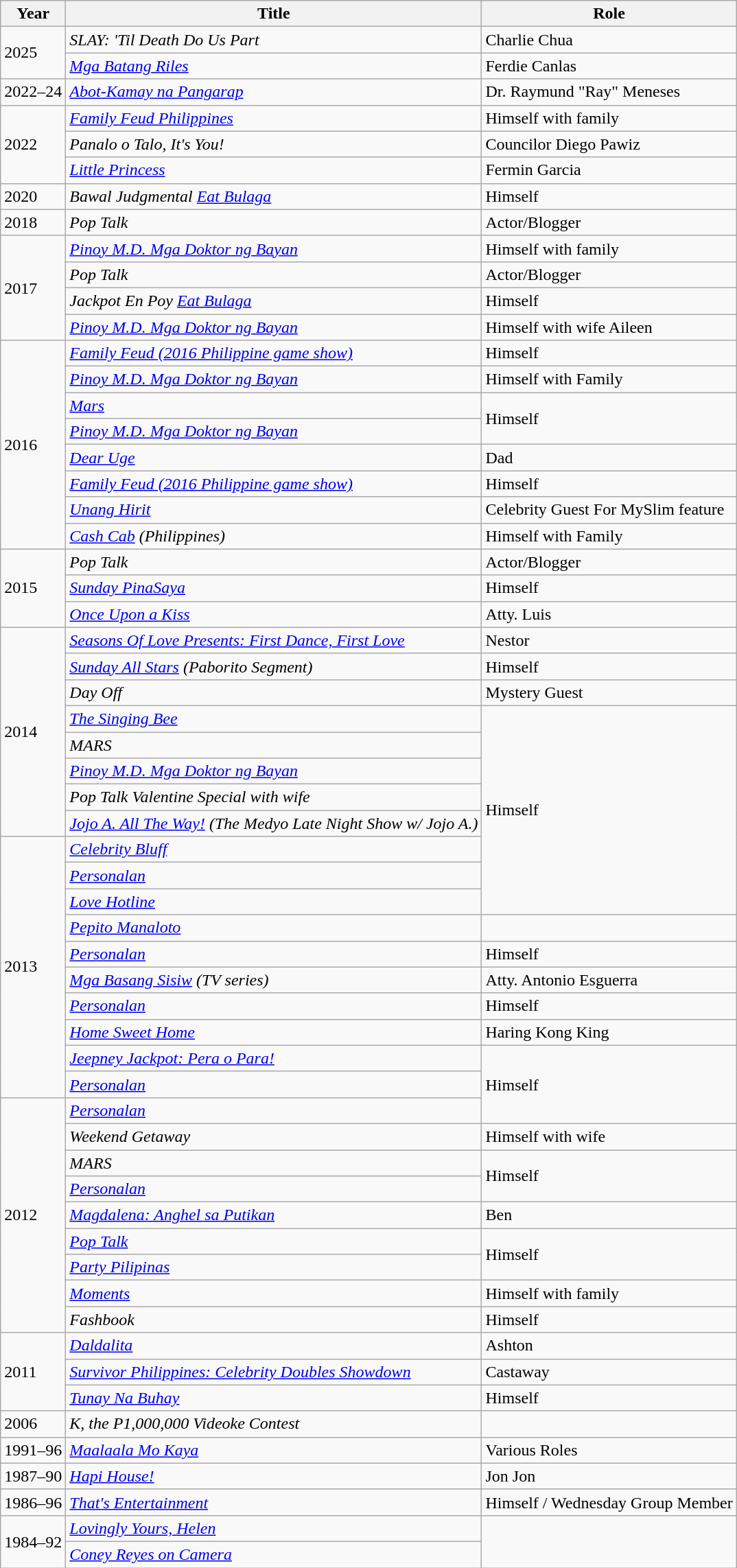<table class="wikitable sortable">
<tr>
<th>Year</th>
<th>Title</th>
<th>Role</th>
</tr>
<tr>
<td rowspan="2">2025</td>
<td><em>SLAY: 'Til Death Do Us Part</em></td>
<td>Charlie Chua</td>
</tr>
<tr>
<td><em><a href='#'>Mga Batang Riles</a></em></td>
<td>Ferdie Canlas</td>
</tr>
<tr>
<td>2022–24</td>
<td><em><a href='#'>Abot-Kamay na Pangarap</a></em></td>
<td>Dr. Raymund "Ray" Meneses</td>
</tr>
<tr>
<td rowspan="3">2022</td>
<td><a href='#'><em>Family Feud Philippines</em></a></td>
<td>Himself with family</td>
</tr>
<tr>
<td><em>Panalo o Talo, It's You!</em></td>
<td>Councilor Diego Pawiz</td>
</tr>
<tr>
<td><a href='#'><em>Little Princess</em></a></td>
<td>Fermin Garcia</td>
</tr>
<tr>
<td>2020</td>
<td><em>Bawal Judgmental <a href='#'>Eat Bulaga</a></em></td>
<td>Himself</td>
</tr>
<tr>
<td>2018</td>
<td><em>Pop Talk</em></td>
<td>Actor/Blogger</td>
</tr>
<tr>
<td rowspan="4">2017</td>
<td><em><a href='#'>Pinoy M.D. Mga Doktor ng Bayan</a></em></td>
<td>Himself with family</td>
</tr>
<tr>
<td><em>Pop Talk</em></td>
<td>Actor/Blogger</td>
</tr>
<tr>
<td><em>Jackpot En Poy <a href='#'>Eat Bulaga</a></em></td>
<td>Himself</td>
</tr>
<tr>
<td><em><a href='#'>Pinoy M.D. Mga Doktor ng Bayan</a></em></td>
<td>Himself with wife Aileen</td>
</tr>
<tr>
<td rowspan="8">2016</td>
<td><em><a href='#'>Family Feud (2016 Philippine game show)</a></em></td>
<td>Himself</td>
</tr>
<tr>
<td><em><a href='#'>Pinoy M.D. Mga Doktor ng Bayan</a></em></td>
<td>Himself with Family</td>
</tr>
<tr>
<td><a href='#'><em>Mars</em></a></td>
<td rowspan="2">Himself</td>
</tr>
<tr>
<td><em><a href='#'>Pinoy M.D. Mga Doktor ng Bayan</a></em></td>
</tr>
<tr>
<td><em><a href='#'>Dear Uge</a></em></td>
<td>Dad</td>
</tr>
<tr>
<td><em><a href='#'>Family Feud (2016 Philippine game show)</a></em></td>
<td>Himself</td>
</tr>
<tr>
<td><em><a href='#'>Unang Hirit</a></em></td>
<td>Celebrity Guest For MySlim feature</td>
</tr>
<tr>
<td><em><a href='#'>Cash Cab</a> (Philippines)</em></td>
<td>Himself with Family</td>
</tr>
<tr>
<td rowspan="3">2015</td>
<td><em>Pop Talk</em></td>
<td>Actor/Blogger</td>
</tr>
<tr>
<td><em><a href='#'>Sunday PinaSaya</a></em></td>
<td>Himself</td>
</tr>
<tr>
<td><em><a href='#'>Once Upon a Kiss</a></em></td>
<td>Atty. Luis</td>
</tr>
<tr>
<td rowspan="8">2014</td>
<td><a href='#'><em>Seasons Of Love Presents: First Dance, First Love</em></a></td>
<td>Nestor</td>
</tr>
<tr>
<td><em><a href='#'>Sunday All Stars</a> (Paborito Segment)</em></td>
<td>Himself</td>
</tr>
<tr>
<td><em>Day Off</em></td>
<td>Mystery Guest</td>
</tr>
<tr>
<td><a href='#'><em>The Singing Bee</em></a></td>
<td rowspan="8">Himself</td>
</tr>
<tr>
<td><em>MARS</em></td>
</tr>
<tr>
<td><em><a href='#'>Pinoy M.D. Mga Doktor ng Bayan</a></em></td>
</tr>
<tr>
<td><em>Pop Talk Valentine Special with wife</em></td>
</tr>
<tr>
<td><em><a href='#'>Jojo A. All The Way!</a> (The Medyo Late Night Show w/ Jojo A.)</em></td>
</tr>
<tr>
<td rowspan="10">2013</td>
<td><em><a href='#'>Celebrity Bluff</a></em></td>
</tr>
<tr>
<td><em><a href='#'>Personalan</a></em></td>
</tr>
<tr>
<td><em><a href='#'>Love Hotline</a></em></td>
</tr>
<tr>
<td><em><a href='#'>Pepito Manaloto</a></em></td>
<td></td>
</tr>
<tr>
<td><em><a href='#'>Personalan</a></em></td>
<td>Himself</td>
</tr>
<tr>
<td><em><a href='#'>Mga Basang Sisiw</a> (TV series)</em></td>
<td>Atty. Antonio Esguerra</td>
</tr>
<tr>
<td><em><a href='#'>Personalan</a></em></td>
<td>Himself</td>
</tr>
<tr>
<td><a href='#'><em>Home Sweet Home</em></a></td>
<td>Haring Kong King</td>
</tr>
<tr>
<td><em><a href='#'>Jeepney Jackpot: Pera o Para!</a></em></td>
<td rowspan="3">Himself</td>
</tr>
<tr>
<td><em><a href='#'>Personalan</a></em></td>
</tr>
<tr>
<td rowspan="9">2012</td>
<td><em><a href='#'>Personalan</a></em></td>
</tr>
<tr>
<td><em>Weekend Getaway</em></td>
<td>Himself with wife</td>
</tr>
<tr>
<td><em>MARS</em></td>
<td rowspan="2">Himself</td>
</tr>
<tr>
<td><em><a href='#'>Personalan</a></em></td>
</tr>
<tr>
<td><em><a href='#'>Magdalena: Anghel sa Putikan</a></em></td>
<td>Ben</td>
</tr>
<tr>
<td><em><a href='#'>Pop Talk</a></em></td>
<td rowspan="2">Himself</td>
</tr>
<tr>
<td><em><a href='#'>Party Pilipinas</a></em></td>
</tr>
<tr>
<td><em><a href='#'>Moments</a></em></td>
<td>Himself with family</td>
</tr>
<tr>
<td><em>Fashbook</em></td>
<td>Himself</td>
</tr>
<tr>
<td rowspan="3">2011</td>
<td><em><a href='#'>Daldalita</a></em></td>
<td>Ashton</td>
</tr>
<tr>
<td><em><a href='#'>Survivor Philippines: Celebrity Doubles Showdown</a></em></td>
<td>Castaway</td>
</tr>
<tr>
<td><em><a href='#'>Tunay Na Buhay</a></em></td>
<td>Himself</td>
</tr>
<tr>
<td>2006</td>
<td><em>K, the P1,000,000 Videoke Contest</em></td>
<td></td>
</tr>
<tr>
<td>1991–96</td>
<td><em><a href='#'>Maalaala Mo Kaya</a></em></td>
<td>Various Roles</td>
</tr>
<tr>
<td>1987–90</td>
<td><em><a href='#'>Hapi House!</a></em></td>
<td>Jon Jon</td>
</tr>
<tr>
<td>1986–96</td>
<td><em><a href='#'>That's Entertainment</a></em></td>
<td>Himself / Wednesday Group Member</td>
</tr>
<tr>
<td rowspan="2">1984–92</td>
<td><em><a href='#'>Lovingly Yours, Helen</a></em></td>
<td rowspan="2"></td>
</tr>
<tr>
<td><em><a href='#'>Coney Reyes on Camera</a></em></td>
</tr>
</table>
